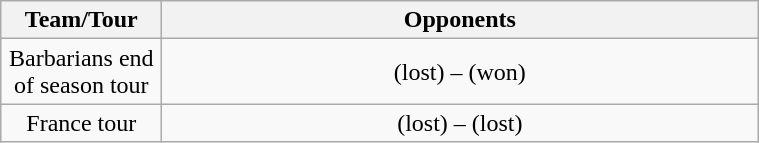<table class="wikitable" style="text-align:center">
<tr>
<th width="100">Team/Tour</th>
<th width="390">Opponents</th>
</tr>
<tr>
<td>Barbarians end of season tour</td>
<td align=center> (lost) –  (won)</td>
</tr>
<tr>
<td>France tour</td>
<td align=center> (lost) –  (lost)</td>
</tr>
</table>
